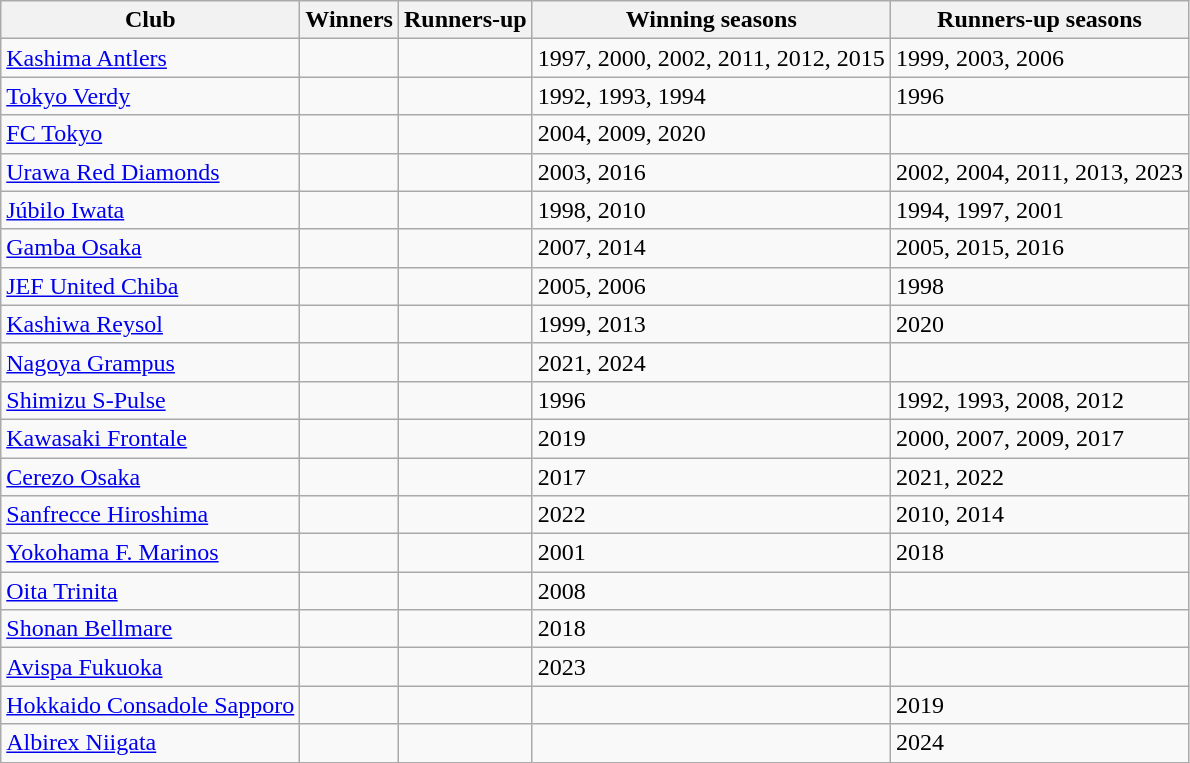<table class="wikitable">
<tr>
<th>Club</th>
<th>Winners</th>
<th>Runners-up</th>
<th>Winning seasons</th>
<th>Runners-up seasons</th>
</tr>
<tr>
<td><a href='#'>Kashima Antlers</a></td>
<td></td>
<td></td>
<td>1997, 2000, 2002, 2011, 2012, 2015</td>
<td>1999, 2003, 2006</td>
</tr>
<tr>
<td><a href='#'>Tokyo Verdy</a></td>
<td></td>
<td></td>
<td>1992, 1993, 1994</td>
<td>1996</td>
</tr>
<tr>
<td><a href='#'>FC Tokyo</a></td>
<td></td>
<td></td>
<td>2004, 2009, 2020</td>
<td></td>
</tr>
<tr>
<td><a href='#'>Urawa Red Diamonds</a></td>
<td></td>
<td></td>
<td>2003, 2016</td>
<td>2002, 2004, 2011, 2013, 2023</td>
</tr>
<tr>
<td><a href='#'>Júbilo Iwata</a></td>
<td></td>
<td></td>
<td>1998, 2010</td>
<td>1994, 1997, 2001</td>
</tr>
<tr>
<td><a href='#'>Gamba Osaka</a></td>
<td></td>
<td></td>
<td>2007, 2014</td>
<td>2005, 2015, 2016</td>
</tr>
<tr>
<td><a href='#'>JEF United Chiba</a></td>
<td></td>
<td></td>
<td>2005, 2006</td>
<td>1998</td>
</tr>
<tr>
<td><a href='#'>Kashiwa Reysol</a></td>
<td></td>
<td></td>
<td>1999, 2013</td>
<td>2020</td>
</tr>
<tr>
<td><a href='#'>Nagoya Grampus</a></td>
<td></td>
<td></td>
<td>2021, 2024</td>
<td></td>
</tr>
<tr>
<td><a href='#'>Shimizu S-Pulse</a></td>
<td></td>
<td></td>
<td>1996</td>
<td>1992, 1993, 2008, 2012</td>
</tr>
<tr>
<td><a href='#'>Kawasaki Frontale</a></td>
<td></td>
<td></td>
<td>2019</td>
<td>2000, 2007, 2009, 2017</td>
</tr>
<tr>
<td><a href='#'>Cerezo Osaka</a></td>
<td></td>
<td></td>
<td>2017</td>
<td>2021, 2022</td>
</tr>
<tr>
<td><a href='#'>Sanfrecce Hiroshima</a></td>
<td></td>
<td></td>
<td>2022</td>
<td>2010, 2014</td>
</tr>
<tr>
<td><a href='#'>Yokohama F. Marinos</a></td>
<td></td>
<td></td>
<td>2001</td>
<td>2018</td>
</tr>
<tr>
<td><a href='#'>Oita Trinita</a></td>
<td></td>
<td></td>
<td>2008</td>
<td></td>
</tr>
<tr>
<td><a href='#'>Shonan Bellmare</a></td>
<td></td>
<td></td>
<td>2018</td>
<td></td>
</tr>
<tr>
<td><a href='#'>Avispa Fukuoka</a></td>
<td></td>
<td></td>
<td>2023</td>
<td></td>
</tr>
<tr>
<td><a href='#'>Hokkaido Consadole Sapporo</a></td>
<td></td>
<td></td>
<td></td>
<td>2019</td>
</tr>
<tr>
<td><a href='#'>Albirex Niigata</a></td>
<td></td>
<td></td>
<td></td>
<td>2024</td>
</tr>
</table>
